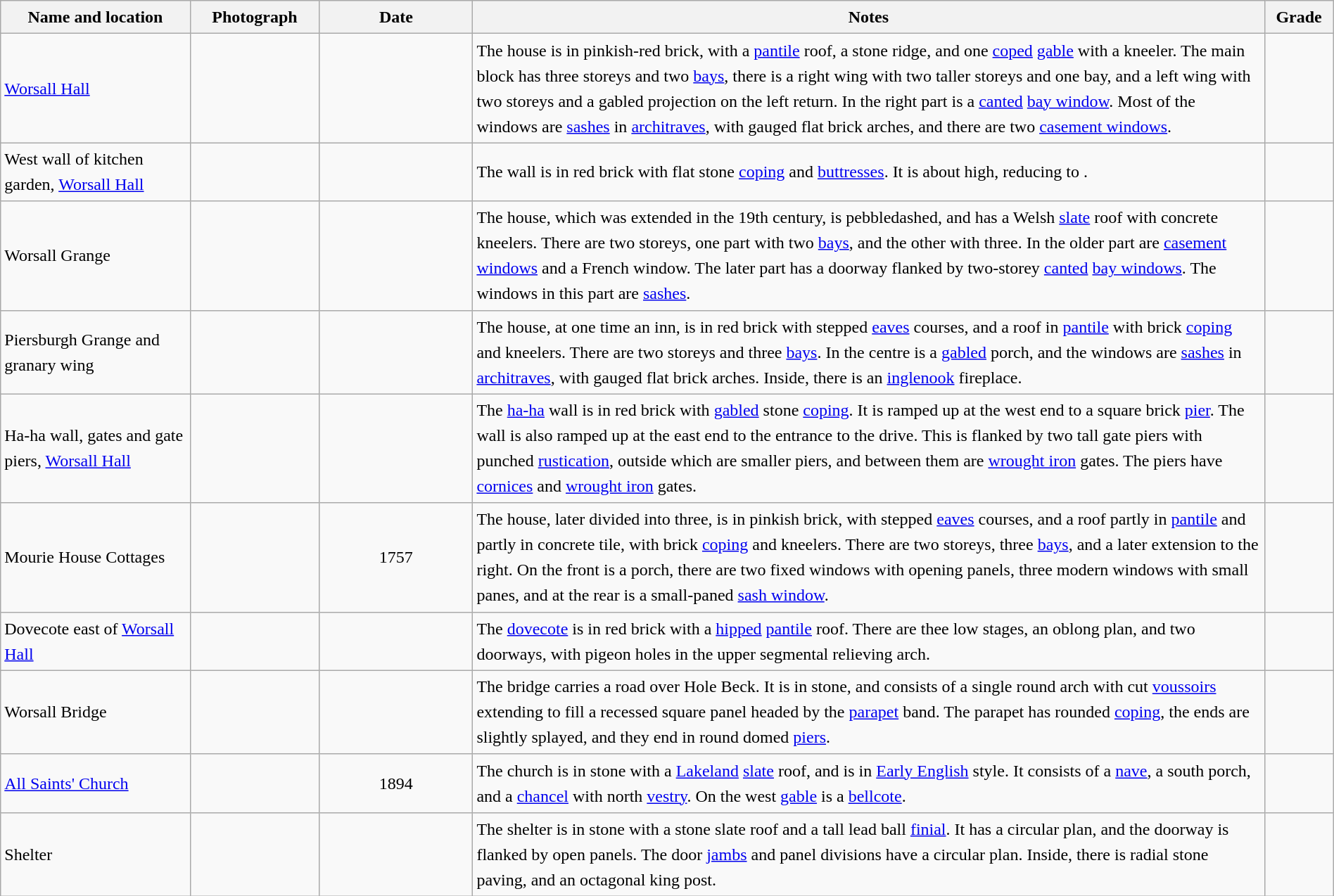<table class="wikitable sortable plainrowheaders" style="width:100%; border:0px; text-align:left; line-height:150%">
<tr>
<th scope="col"  style="width:150px">Name and location</th>
<th scope="col"  style="width:100px" class="unsortable">Photograph</th>
<th scope="col"  style="width:120px">Date</th>
<th scope="col"  style="width:650px" class="unsortable">Notes</th>
<th scope="col"  style="width:50px">Grade</th>
</tr>
<tr>
<td><a href='#'>Worsall Hall</a><br></td>
<td></td>
<td align="center"></td>
<td>The house is in pinkish-red brick, with a <a href='#'>pantile</a> roof, a stone ridge, and one <a href='#'>coped</a> <a href='#'>gable</a> with a kneeler. The main block has three storeys and two <a href='#'>bays</a>, there is a right wing with two taller storeys and one bay, and a left wing with two storeys and a gabled projection on the left return. In the right part is a <a href='#'>canted</a> <a href='#'>bay window</a>. Most of the windows are <a href='#'>sashes</a> in <a href='#'>architraves</a>, with gauged flat brick arches, and there are two <a href='#'>casement windows</a>.</td>
<td align="center" ></td>
</tr>
<tr>
<td>West wall of kitchen garden, <a href='#'>Worsall Hall</a><br></td>
<td></td>
<td align="center"></td>
<td>The wall is in red brick with flat stone <a href='#'>coping</a> and <a href='#'>buttresses</a>. It is about  high, reducing to .</td>
<td align="center" ></td>
</tr>
<tr>
<td>Worsall Grange<br></td>
<td></td>
<td align="center"></td>
<td>The house, which was extended in the 19th century, is pebbledashed, and has a Welsh <a href='#'>slate</a> roof with concrete kneelers. There are two storeys, one part with two <a href='#'>bays</a>, and the other with three. In the older part are <a href='#'>casement windows</a> and a French window. The later part has a doorway flanked by two-storey <a href='#'>canted</a> <a href='#'>bay windows</a>. The windows in this part are <a href='#'>sashes</a>.</td>
<td align="center" ></td>
</tr>
<tr>
<td>Piersburgh Grange and granary wing<br></td>
<td></td>
<td align="center"></td>
<td>The house, at one time an inn, is in red brick with stepped <a href='#'>eaves</a> courses, and a roof in <a href='#'>pantile</a> with brick <a href='#'>coping</a> and kneelers. There are two storeys and three <a href='#'>bays</a>. In the centre is a <a href='#'>gabled</a> porch, and the windows are <a href='#'>sashes</a> in <a href='#'>architraves</a>, with gauged flat brick arches. Inside, there is an <a href='#'>inglenook</a> fireplace.</td>
<td align="center" ></td>
</tr>
<tr>
<td>Ha-ha wall, gates and gate piers, <a href='#'>Worsall Hall</a><br></td>
<td></td>
<td align="center"></td>
<td>The <a href='#'>ha-ha</a> wall is in red brick with <a href='#'>gabled</a> stone <a href='#'>coping</a>.  It is ramped up at the west end to a square brick <a href='#'>pier</a>. The wall is also ramped up at the east end to the entrance to the drive. This is flanked by two tall gate piers with punched <a href='#'>rustication</a>, outside which are smaller piers, and between them are <a href='#'>wrought iron</a> gates.  The piers have <a href='#'>cornices</a> and <a href='#'>wrought iron</a> gates.</td>
<td align="center" ></td>
</tr>
<tr>
<td>Mourie House Cottages<br></td>
<td></td>
<td align="center">1757</td>
<td>The house, later divided into three, is in pinkish brick, with stepped <a href='#'>eaves</a> courses, and a roof partly in <a href='#'>pantile</a> and partly in concrete tile, with brick <a href='#'>coping</a> and kneelers. There are two storeys, three <a href='#'>bays</a>, and a later extension to the right. On the front is a porch, there are two fixed windows with opening panels, three modern windows with small panes, and at the rear is a small-paned <a href='#'>sash window</a>.</td>
<td align="center" ></td>
</tr>
<tr>
<td>Dovecote east of <a href='#'>Worsall Hall</a><br></td>
<td></td>
<td align="center"></td>
<td>The <a href='#'>dovecote</a> is in red brick with a <a href='#'>hipped</a> <a href='#'>pantile</a> roof. There are thee low stages, an oblong plan, and two doorways, with pigeon holes in the upper segmental relieving arch.</td>
<td align="center" ></td>
</tr>
<tr>
<td>Worsall Bridge<br></td>
<td></td>
<td align="center"></td>
<td>The bridge carries a road over Hole Beck. It is in stone, and consists of a single round arch with cut <a href='#'>voussoirs</a> extending to fill a recessed square panel headed by the <a href='#'>parapet</a> band. The parapet has rounded <a href='#'>coping</a>, the ends are slightly splayed, and they end in round domed <a href='#'>piers</a>.</td>
<td align="center" ></td>
</tr>
<tr>
<td><a href='#'>All Saints' Church</a><br></td>
<td></td>
<td align="center">1894</td>
<td>The church is in stone with a <a href='#'>Lakeland</a> <a href='#'>slate</a> roof, and is in <a href='#'>Early English</a> style. It consists of a <a href='#'>nave</a>, a south porch, and a <a href='#'>chancel</a> with north <a href='#'>vestry</a>. On the west <a href='#'>gable</a> is a <a href='#'>bellcote</a>.</td>
<td align="center" ></td>
</tr>
<tr>
<td>Shelter<br></td>
<td></td>
<td align="center"></td>
<td>The shelter is in stone with a stone slate roof and a tall lead ball <a href='#'>finial</a>. It has a circular plan, and the doorway is flanked by open panels. The door <a href='#'>jambs</a> and panel divisions have a  circular plan. Inside, there is radial stone paving, and an octagonal king post.</td>
<td align="center" ></td>
</tr>
<tr>
</tr>
</table>
